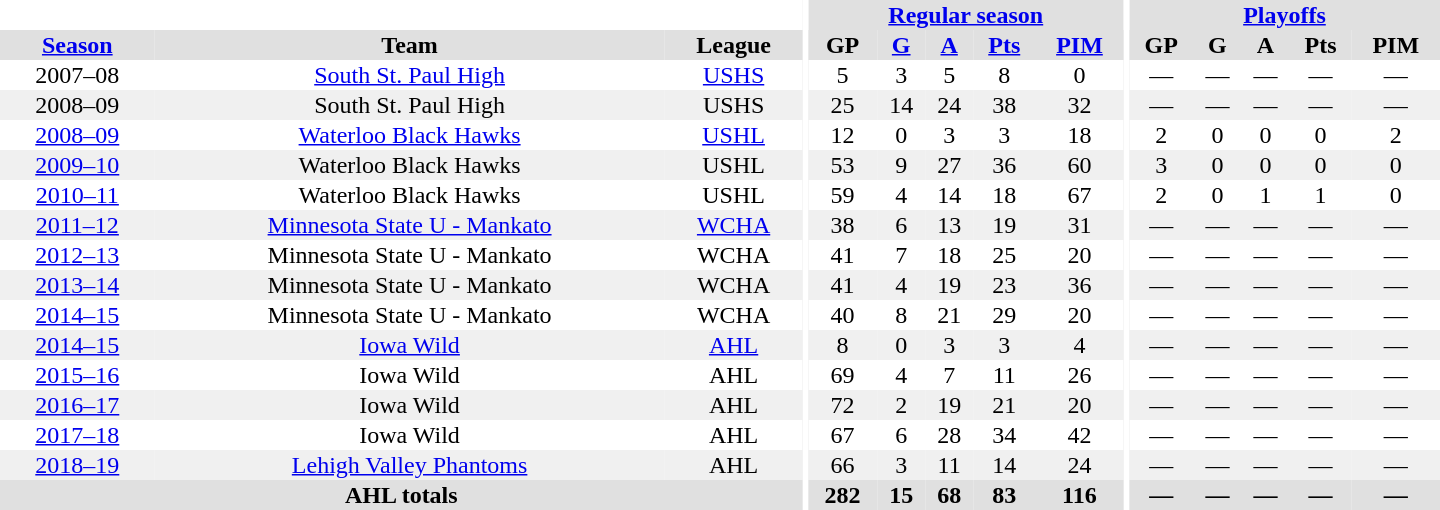<table border="0" cellpadding="1" cellspacing="0" style="text-align:center; width:60em">
<tr bgcolor="#e0e0e0">
<th colspan="3" bgcolor="#ffffff"></th>
<th rowspan="99" bgcolor="#ffffff"></th>
<th colspan="5"><a href='#'>Regular season</a></th>
<th rowspan="99" bgcolor="#ffffff"></th>
<th colspan="5"><a href='#'>Playoffs</a></th>
</tr>
<tr bgcolor="#e0e0e0">
<th><a href='#'>Season</a></th>
<th>Team</th>
<th>League</th>
<th>GP</th>
<th><a href='#'>G</a></th>
<th><a href='#'>A</a></th>
<th><a href='#'>Pts</a></th>
<th><a href='#'>PIM</a></th>
<th>GP</th>
<th>G</th>
<th>A</th>
<th>Pts</th>
<th>PIM</th>
</tr>
<tr>
<td>2007–08</td>
<td><a href='#'>South St. Paul High</a></td>
<td><a href='#'>USHS</a></td>
<td>5</td>
<td>3</td>
<td>5</td>
<td>8</td>
<td>0</td>
<td>—</td>
<td>—</td>
<td>—</td>
<td>—</td>
<td>—</td>
</tr>
<tr bgcolor="#f0f0f0">
<td>2008–09</td>
<td>South St. Paul High</td>
<td>USHS</td>
<td>25</td>
<td>14</td>
<td>24</td>
<td>38</td>
<td>32</td>
<td>—</td>
<td>—</td>
<td>—</td>
<td>—</td>
<td>—</td>
</tr>
<tr>
<td><a href='#'>2008–09</a></td>
<td><a href='#'>Waterloo Black Hawks</a></td>
<td><a href='#'>USHL</a></td>
<td>12</td>
<td>0</td>
<td>3</td>
<td>3</td>
<td>18</td>
<td>2</td>
<td>0</td>
<td>0</td>
<td>0</td>
<td>2</td>
</tr>
<tr bgcolor="#f0f0f0">
<td><a href='#'>2009–10</a></td>
<td>Waterloo Black Hawks</td>
<td>USHL</td>
<td>53</td>
<td>9</td>
<td>27</td>
<td>36</td>
<td>60</td>
<td>3</td>
<td>0</td>
<td>0</td>
<td>0</td>
<td>0</td>
</tr>
<tr>
<td><a href='#'>2010–11</a></td>
<td>Waterloo Black Hawks</td>
<td>USHL</td>
<td>59</td>
<td>4</td>
<td>14</td>
<td>18</td>
<td>67</td>
<td>2</td>
<td>0</td>
<td>1</td>
<td>1</td>
<td>0</td>
</tr>
<tr bgcolor="#f0f0f0">
<td><a href='#'>2011–12</a></td>
<td><a href='#'>Minnesota State U - Mankato</a></td>
<td><a href='#'>WCHA</a></td>
<td>38</td>
<td>6</td>
<td>13</td>
<td>19</td>
<td>31</td>
<td>—</td>
<td>—</td>
<td>—</td>
<td>—</td>
<td>—</td>
</tr>
<tr>
<td><a href='#'>2012–13</a></td>
<td>Minnesota State U - Mankato</td>
<td>WCHA</td>
<td>41</td>
<td>7</td>
<td>18</td>
<td>25</td>
<td>20</td>
<td>—</td>
<td>—</td>
<td>—</td>
<td>—</td>
<td>—</td>
</tr>
<tr bgcolor="#f0f0f0">
<td><a href='#'>2013–14</a></td>
<td>Minnesota State U - Mankato</td>
<td>WCHA</td>
<td>41</td>
<td>4</td>
<td>19</td>
<td>23</td>
<td>36</td>
<td>—</td>
<td>—</td>
<td>—</td>
<td>—</td>
<td>—</td>
</tr>
<tr>
<td><a href='#'>2014–15</a></td>
<td>Minnesota State U - Mankato</td>
<td>WCHA</td>
<td>40</td>
<td>8</td>
<td>21</td>
<td>29</td>
<td>20</td>
<td>—</td>
<td>—</td>
<td>—</td>
<td>—</td>
<td>—</td>
</tr>
<tr bgcolor="#f0f0f0">
<td><a href='#'>2014–15</a></td>
<td><a href='#'>Iowa Wild</a></td>
<td><a href='#'>AHL</a></td>
<td>8</td>
<td>0</td>
<td>3</td>
<td>3</td>
<td>4</td>
<td>—</td>
<td>—</td>
<td>—</td>
<td>—</td>
<td>—</td>
</tr>
<tr>
<td><a href='#'>2015–16</a></td>
<td>Iowa Wild</td>
<td>AHL</td>
<td>69</td>
<td>4</td>
<td>7</td>
<td>11</td>
<td>26</td>
<td>—</td>
<td>—</td>
<td>—</td>
<td>—</td>
<td>—</td>
</tr>
<tr bgcolor="#f0f0f0">
<td><a href='#'>2016–17</a></td>
<td>Iowa Wild</td>
<td>AHL</td>
<td>72</td>
<td>2</td>
<td>19</td>
<td>21</td>
<td>20</td>
<td>—</td>
<td>—</td>
<td>—</td>
<td>—</td>
<td>—</td>
</tr>
<tr>
<td><a href='#'>2017–18</a></td>
<td>Iowa Wild</td>
<td>AHL</td>
<td>67</td>
<td>6</td>
<td>28</td>
<td>34</td>
<td>42</td>
<td>—</td>
<td>—</td>
<td>—</td>
<td>—</td>
<td>—</td>
</tr>
<tr bgcolor="#f0f0f0">
<td><a href='#'>2018–19</a></td>
<td><a href='#'>Lehigh Valley Phantoms</a></td>
<td>AHL</td>
<td>66</td>
<td>3</td>
<td>11</td>
<td>14</td>
<td>24</td>
<td>—</td>
<td>—</td>
<td>—</td>
<td>—</td>
<td>—</td>
</tr>
<tr bgcolor="#e0e0e0">
<th colspan="3">AHL totals</th>
<th>282</th>
<th>15</th>
<th>68</th>
<th>83</th>
<th>116</th>
<th>—</th>
<th>—</th>
<th>—</th>
<th>—</th>
<th>—</th>
</tr>
</table>
